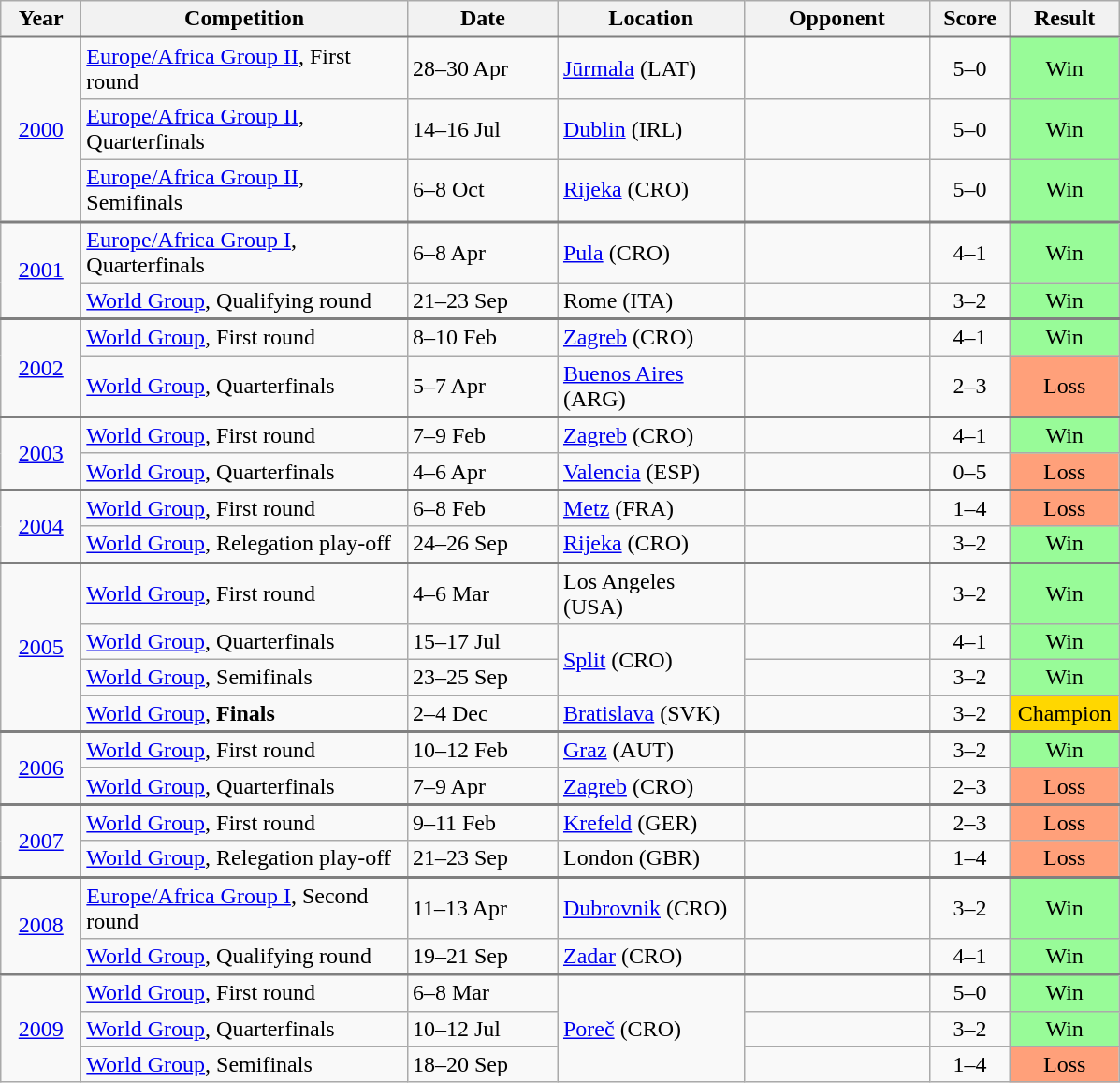<table class="wikitable collapsible collapsed">
<tr>
<th width="50">Year</th>
<th width="225">Competition</th>
<th width="100">Date</th>
<th width="125">Location</th>
<th width="125">Opponent</th>
<th width="50">Score</th>
<th width="70">Result</th>
</tr>
<tr style="border-top:2px solid gray;">
<td align="center" rowspan="3"><a href='#'>2000</a></td>
<td><a href='#'>Europe/Africa Group II</a>, First round</td>
<td>28–30 Apr</td>
<td><a href='#'>Jūrmala</a> (LAT)</td>
<td></td>
<td align="center">5–0</td>
<td align="center" bgcolor="#98FB98">Win</td>
</tr>
<tr>
<td><a href='#'>Europe/Africa Group II</a>, Quarterfinals</td>
<td>14–16 Jul</td>
<td><a href='#'>Dublin</a> (IRL)</td>
<td></td>
<td align="center">5–0</td>
<td align="center" bgcolor="#98FB98">Win</td>
</tr>
<tr>
<td><a href='#'>Europe/Africa Group II</a>, Semifinals</td>
<td>6–8 Oct</td>
<td><a href='#'>Rijeka</a> (CRO)</td>
<td></td>
<td align="center">5–0</td>
<td align="center" bgcolor="#98FB98">Win</td>
</tr>
<tr style="border-top:2px solid gray;">
<td align="center" rowspan="2"><a href='#'>2001</a></td>
<td><a href='#'>Europe/Africa Group I</a>, Quarterfinals</td>
<td>6–8 Apr</td>
<td><a href='#'>Pula</a> (CRO)</td>
<td></td>
<td align="center">4–1</td>
<td align="center" bgcolor="#98FB98">Win</td>
</tr>
<tr>
<td><a href='#'>World Group</a>, Qualifying round</td>
<td>21–23 Sep</td>
<td>Rome (ITA)</td>
<td></td>
<td align="center">3–2</td>
<td align="center" bgcolor="#98FB98">Win</td>
</tr>
<tr style="border-top:2px solid gray;">
<td align="center" rowspan="2"><a href='#'>2002</a></td>
<td><a href='#'>World Group</a>, First round</td>
<td>8–10 Feb</td>
<td><a href='#'>Zagreb</a> (CRO)</td>
<td></td>
<td align="center">4–1</td>
<td align="center" bgcolor="#98FB98">Win</td>
</tr>
<tr>
<td><a href='#'>World Group</a>, Quarterfinals</td>
<td>5–7 Apr</td>
<td><a href='#'>Buenos Aires</a> (ARG)</td>
<td></td>
<td align="center">2–3</td>
<td align="center" bgcolor="#FFA07A">Loss</td>
</tr>
<tr style="border-top:2px solid gray;">
<td align="center" rowspan="2"><a href='#'>2003</a></td>
<td><a href='#'>World Group</a>, First round</td>
<td>7–9 Feb</td>
<td><a href='#'>Zagreb</a> (CRO)</td>
<td></td>
<td align="center">4–1</td>
<td align="center" bgcolor="#98FB98">Win</td>
</tr>
<tr>
<td><a href='#'>World Group</a>, Quarterfinals</td>
<td>4–6 Apr</td>
<td><a href='#'>Valencia</a> (ESP)</td>
<td></td>
<td align="center">0–5</td>
<td align="center" bgcolor="#FFA07A">Loss</td>
</tr>
<tr style="border-top:2px solid gray;">
<td align="center" rowspan="2"><a href='#'>2004</a></td>
<td><a href='#'>World Group</a>, First round</td>
<td>6–8 Feb</td>
<td><a href='#'>Metz</a> (FRA)</td>
<td></td>
<td align="center">1–4</td>
<td align="center" bgcolor="#FFA07A">Loss</td>
</tr>
<tr>
<td><a href='#'>World Group</a>, Relegation play-off</td>
<td>24–26 Sep</td>
<td><a href='#'>Rijeka</a> (CRO)</td>
<td></td>
<td align="center">3–2</td>
<td align="center" bgcolor="#98FB98">Win</td>
</tr>
<tr style="border-top:2px solid gray;">
<td align="center" rowspan="4"><a href='#'>2005</a></td>
<td><a href='#'>World Group</a>, First round</td>
<td>4–6 Mar</td>
<td>Los Angeles (USA)</td>
<td></td>
<td align="center">3–2</td>
<td align="center" bgcolor="#98FB98">Win</td>
</tr>
<tr>
<td><a href='#'>World Group</a>, Quarterfinals</td>
<td>15–17 Jul</td>
<td rowspan="2"><a href='#'>Split</a> (CRO)</td>
<td></td>
<td align="center">4–1</td>
<td align="center" bgcolor="#98FB98">Win</td>
</tr>
<tr>
<td><a href='#'>World Group</a>, Semifinals</td>
<td>23–25 Sep</td>
<td></td>
<td align="center">3–2</td>
<td align="center" bgcolor="#98FB98">Win</td>
</tr>
<tr>
<td><a href='#'>World Group</a>, <strong>Finals</strong></td>
<td>2–4 Dec</td>
<td><a href='#'>Bratislava</a> (SVK)</td>
<td></td>
<td align="center">3–2</td>
<td align="center" bgcolor="#FFD700">Champion</td>
</tr>
<tr style="border-top:2px solid gray;">
<td align="center" rowspan="2"><a href='#'>2006</a></td>
<td><a href='#'>World Group</a>, First round</td>
<td>10–12 Feb</td>
<td><a href='#'>Graz</a> (AUT)</td>
<td></td>
<td align="center">3–2</td>
<td align="center" bgcolor="#98FB98">Win</td>
</tr>
<tr>
<td><a href='#'>World Group</a>, Quarterfinals</td>
<td>7–9 Apr</td>
<td><a href='#'>Zagreb</a> (CRO)</td>
<td></td>
<td align="center">2–3</td>
<td align="center" bgcolor="#FFA07A">Loss</td>
</tr>
<tr style="border-top:2px solid gray;">
<td align="center" rowspan="2"><a href='#'>2007</a></td>
<td><a href='#'>World Group</a>, First round</td>
<td>9–11 Feb</td>
<td><a href='#'>Krefeld</a> (GER)</td>
<td></td>
<td align="center">2–3</td>
<td align="center" bgcolor="#FFA07A">Loss</td>
</tr>
<tr>
<td><a href='#'>World Group</a>, Relegation play-off</td>
<td>21–23 Sep</td>
<td>London (GBR)</td>
<td></td>
<td align="center">1–4</td>
<td align="center" bgcolor="#FFA07A">Loss</td>
</tr>
<tr style="border-top:2px solid gray;">
<td align="center" rowspan="2"><a href='#'>2008</a></td>
<td><a href='#'>Europe/Africa Group I</a>, Second round</td>
<td>11–13 Apr</td>
<td><a href='#'>Dubrovnik</a> (CRO)</td>
<td></td>
<td align="center">3–2</td>
<td align="center" bgcolor="#98FB98">Win</td>
</tr>
<tr>
<td><a href='#'>World Group</a>, Qualifying round</td>
<td>19–21 Sep</td>
<td><a href='#'>Zadar</a> (CRO)</td>
<td></td>
<td align="center">4–1</td>
<td align="center" bgcolor="#98FB98">Win</td>
</tr>
<tr style="border-top:2px solid gray;">
<td align="center" rowspan="3"><a href='#'>2009</a></td>
<td><a href='#'>World Group</a>, First round</td>
<td>6–8 Mar</td>
<td rowspan="3"><a href='#'>Poreč</a> (CRO)</td>
<td></td>
<td align="center">5–0</td>
<td align="center" bgcolor="#98FB98">Win</td>
</tr>
<tr>
<td><a href='#'>World Group</a>, Quarterfinals</td>
<td>10–12 Jul</td>
<td></td>
<td align="center">3–2</td>
<td align="center" bgcolor="#98FB98">Win</td>
</tr>
<tr>
<td><a href='#'>World Group</a>, Semifinals</td>
<td>18–20 Sep</td>
<td></td>
<td align="center">1–4</td>
<td align="center" bgcolor="#FFA07A">Loss</td>
</tr>
</table>
